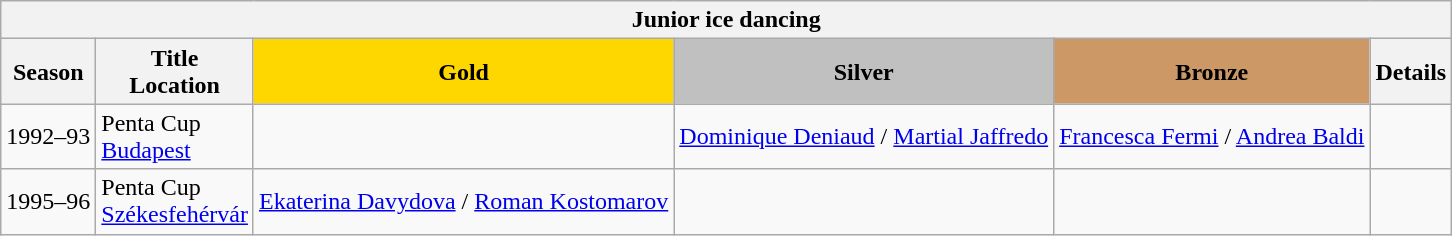<table class="wikitable">
<tr>
<th colspan=6>Junior ice dancing</th>
</tr>
<tr>
<th>Season</th>
<th>Title <br>Location</th>
<td align=center bgcolor=gold><strong>Gold</strong></td>
<td align=center bgcolor=silver><strong>Silver</strong></td>
<td align=center bgcolor=cc9966><strong>Bronze</strong></td>
<th>Details</th>
</tr>
<tr>
<td>1992–93</td>
<td>Penta Cup <br><a href='#'>Budapest</a></td>
<td></td>
<td> <a href='#'>Dominique Deniaud</a> / <a href='#'>Martial Jaffredo</a></td>
<td> <a href='#'>Francesca Fermi</a> / <a href='#'>Andrea Baldi</a></td>
<td></td>
</tr>
<tr>
<td>1995–96</td>
<td>Penta Cup <br><a href='#'>Székesfehérvár</a></td>
<td> <a href='#'>Ekaterina Davydova</a> / <a href='#'>Roman Kostomarov</a></td>
<td></td>
<td></td>
<td></td>
</tr>
</table>
